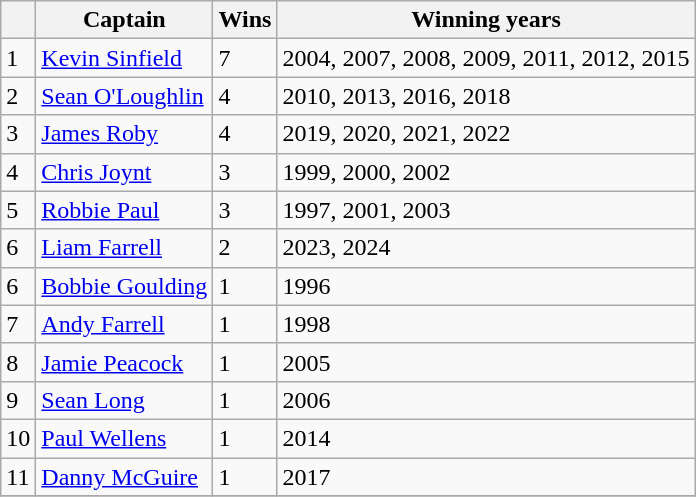<table class="wikitable" style="text-align: left;">
<tr>
<th></th>
<th>Captain</th>
<th>Wins</th>
<th>Winning years</th>
</tr>
<tr>
<td>1</td>
<td align=left> <a href='#'>Kevin Sinfield</a></td>
<td>7</td>
<td>2004, 2007, 2008, 2009, 2011, 2012, 2015</td>
</tr>
<tr>
<td>2</td>
<td align=left> <a href='#'>Sean O'Loughlin</a></td>
<td>4</td>
<td>2010, 2013, 2016, 2018</td>
</tr>
<tr>
<td>3</td>
<td align=left> <a href='#'>James Roby</a></td>
<td>4</td>
<td>2019, 2020, 2021, 2022</td>
</tr>
<tr>
<td>4</td>
<td align=left> <a href='#'>Chris Joynt</a></td>
<td>3</td>
<td>1999, 2000, 2002</td>
</tr>
<tr>
<td>5</td>
<td align=left> <a href='#'>Robbie Paul</a></td>
<td>3</td>
<td>1997, 2001, 2003</td>
</tr>
<tr>
<td>6</td>
<td align=left> <a href='#'>Liam Farrell</a></td>
<td>2</td>
<td>2023, 2024</td>
</tr>
<tr>
<td>6</td>
<td align=left> <a href='#'>Bobbie Goulding</a></td>
<td>1</td>
<td>1996</td>
</tr>
<tr>
<td>7</td>
<td align=left> <a href='#'>Andy Farrell</a></td>
<td>1</td>
<td>1998</td>
</tr>
<tr>
<td>8</td>
<td align=left> <a href='#'>Jamie Peacock</a></td>
<td>1</td>
<td>2005</td>
</tr>
<tr>
<td>9</td>
<td align=left> <a href='#'>Sean Long</a></td>
<td>1</td>
<td>2006</td>
</tr>
<tr>
<td>10</td>
<td align=left> <a href='#'>Paul Wellens</a></td>
<td>1</td>
<td>2014</td>
</tr>
<tr>
<td>11</td>
<td align=left> <a href='#'>Danny McGuire</a></td>
<td>1</td>
<td>2017</td>
</tr>
<tr>
</tr>
</table>
